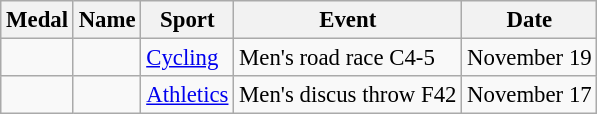<table class="wikitable sortable" border="1" style="font-size:95%">
<tr>
<th>Medal</th>
<th>Name</th>
<th>Sport</th>
<th>Event</th>
<th>Date</th>
</tr>
<tr>
<td></td>
<td></td>
<td><a href='#'>Cycling</a></td>
<td>Men's road race C4-5</td>
<td>November 19</td>
</tr>
<tr>
<td></td>
<td></td>
<td><a href='#'>Athletics</a></td>
<td>Men's discus throw F42</td>
<td>November 17</td>
</tr>
</table>
